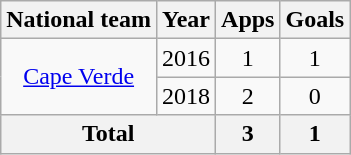<table class="wikitable" style="text-align:center">
<tr>
<th>National team</th>
<th>Year</th>
<th>Apps</th>
<th>Goals</th>
</tr>
<tr>
<td rowspan="2"><a href='#'>Cape Verde</a></td>
<td>2016</td>
<td>1</td>
<td>1</td>
</tr>
<tr>
<td>2018</td>
<td>2</td>
<td>0</td>
</tr>
<tr>
<th colspan="2">Total</th>
<th>3</th>
<th>1</th>
</tr>
</table>
